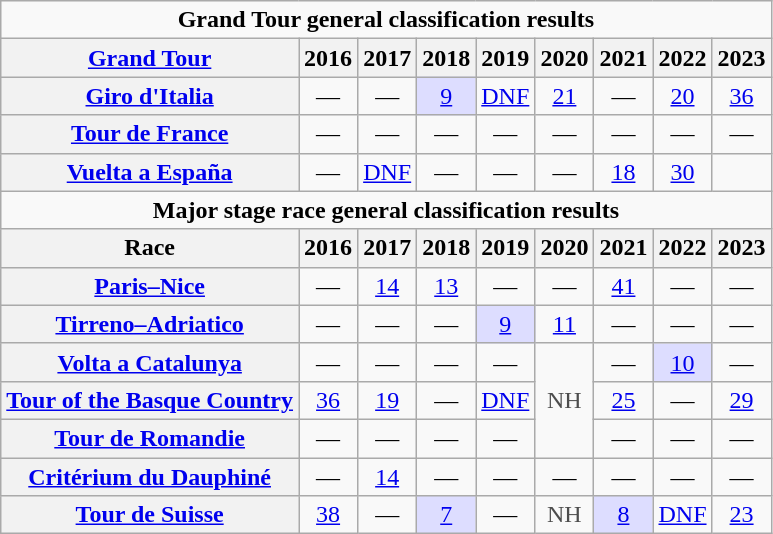<table class="wikitable plainrowheaders">
<tr>
<td colspan=9 align="center"><strong>Grand Tour general classification results</strong></td>
</tr>
<tr>
<th scope="col"><a href='#'>Grand Tour</a></th>
<th scope="col">2016</th>
<th scope="col">2017</th>
<th scope="col">2018</th>
<th scope="col">2019</th>
<th scope="col">2020</th>
<th scope="col">2021</th>
<th scope="col">2022</th>
<th scope="col">2023</th>
</tr>
<tr style="text-align:center;">
<th scope="row"> <a href='#'>Giro d'Italia</a></th>
<td>—</td>
<td>—</td>
<td style="background:#ddf;"><a href='#'>9</a></td>
<td><a href='#'>DNF</a></td>
<td><a href='#'>21</a></td>
<td>—</td>
<td><a href='#'>20</a></td>
<td><a href='#'>36</a></td>
</tr>
<tr style="text-align:center;">
<th scope="row"> <a href='#'>Tour de France</a></th>
<td>—</td>
<td>—</td>
<td>—</td>
<td>—</td>
<td>—</td>
<td>—</td>
<td>—</td>
<td>—</td>
</tr>
<tr style="text-align:center;">
<th scope="row"> <a href='#'>Vuelta a España</a></th>
<td>—</td>
<td><a href='#'>DNF</a></td>
<td>—</td>
<td>—</td>
<td>—</td>
<td><a href='#'>18</a></td>
<td><a href='#'>30</a></td>
<td></td>
</tr>
<tr>
<td colspan=9 align="center"><strong>Major stage race general classification results</strong></td>
</tr>
<tr>
<th scope="col">Race</th>
<th scope="col">2016</th>
<th scope="col">2017</th>
<th scope="col">2018</th>
<th scope="col">2019</th>
<th scope="col">2020</th>
<th scope="col">2021</th>
<th scope="col">2022</th>
<th scope="col">2023</th>
</tr>
<tr style="text-align:center;">
<th scope="row"> <a href='#'>Paris–Nice</a></th>
<td>—</td>
<td><a href='#'>14</a></td>
<td><a href='#'>13</a></td>
<td>—</td>
<td>—</td>
<td><a href='#'>41</a></td>
<td>—</td>
<td>—</td>
</tr>
<tr style="text-align:center;">
<th scope="row"> <a href='#'>Tirreno–Adriatico</a></th>
<td>—</td>
<td>—</td>
<td>—</td>
<td style="background:#ddf;"><a href='#'>9</a></td>
<td><a href='#'>11</a></td>
<td>—</td>
<td>—</td>
<td>—</td>
</tr>
<tr style="text-align:center;">
<th scope="row"> <a href='#'>Volta a Catalunya</a></th>
<td>—</td>
<td>—</td>
<td>—</td>
<td>—</td>
<td style="color:#4d4d4d;" rowspan=3>NH</td>
<td>—</td>
<td style="background:#ddf;"><a href='#'>10</a></td>
<td>—</td>
</tr>
<tr style="text-align:center;">
<th scope="row"> <a href='#'>Tour of the Basque Country</a></th>
<td><a href='#'>36</a></td>
<td><a href='#'>19</a></td>
<td>—</td>
<td><a href='#'>DNF</a></td>
<td><a href='#'>25</a></td>
<td>—</td>
<td><a href='#'>29</a></td>
</tr>
<tr style="text-align:center;">
<th scope="row"> <a href='#'>Tour de Romandie</a></th>
<td>—</td>
<td>—</td>
<td>—</td>
<td>—</td>
<td>—</td>
<td>—</td>
<td>—</td>
</tr>
<tr style="text-align:center;">
<th scope="row"> <a href='#'>Critérium du Dauphiné</a></th>
<td>—</td>
<td><a href='#'>14</a></td>
<td>—</td>
<td>—</td>
<td>—</td>
<td>—</td>
<td>—</td>
<td>—</td>
</tr>
<tr style="text-align:center;">
<th scope="row"> <a href='#'>Tour de Suisse</a></th>
<td><a href='#'>38</a></td>
<td>—</td>
<td style="background:#ddf;"><a href='#'>7</a></td>
<td>—</td>
<td style="color:#4d4d4d;">NH</td>
<td style="background:#ddf;"><a href='#'>8</a></td>
<td><a href='#'>DNF</a></td>
<td><a href='#'>23</a></td>
</tr>
</table>
